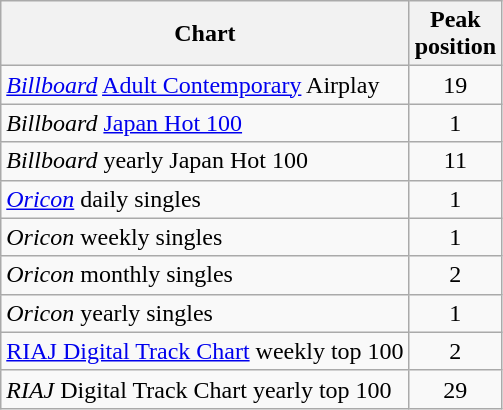<table class="wikitable sortable">
<tr>
<th>Chart</th>
<th>Peak<br>position</th>
</tr>
<tr>
<td><em><a href='#'>Billboard</a></em> <a href='#'>Adult Contemporary</a> Airplay</td>
<td align="center">19</td>
</tr>
<tr>
<td><em>Billboard</em> <a href='#'>Japan Hot 100</a></td>
<td align="center">1</td>
</tr>
<tr>
<td><em>Billboard</em> yearly Japan Hot 100</td>
<td align="center">11</td>
</tr>
<tr>
<td><em><a href='#'>Oricon</a></em> daily singles</td>
<td align="center">1</td>
</tr>
<tr>
<td><em>Oricon</em> weekly singles</td>
<td align="center">1</td>
</tr>
<tr>
<td><em>Oricon</em> monthly singles</td>
<td align="center">2</td>
</tr>
<tr>
<td><em>Oricon</em> yearly singles</td>
<td align="center">1</td>
</tr>
<tr>
<td><a href='#'>RIAJ Digital Track Chart</a> weekly top 100</td>
<td align="center">2</td>
</tr>
<tr>
<td><em>RIAJ</em> Digital Track Chart yearly top 100</td>
<td align="center">29</td>
</tr>
</table>
